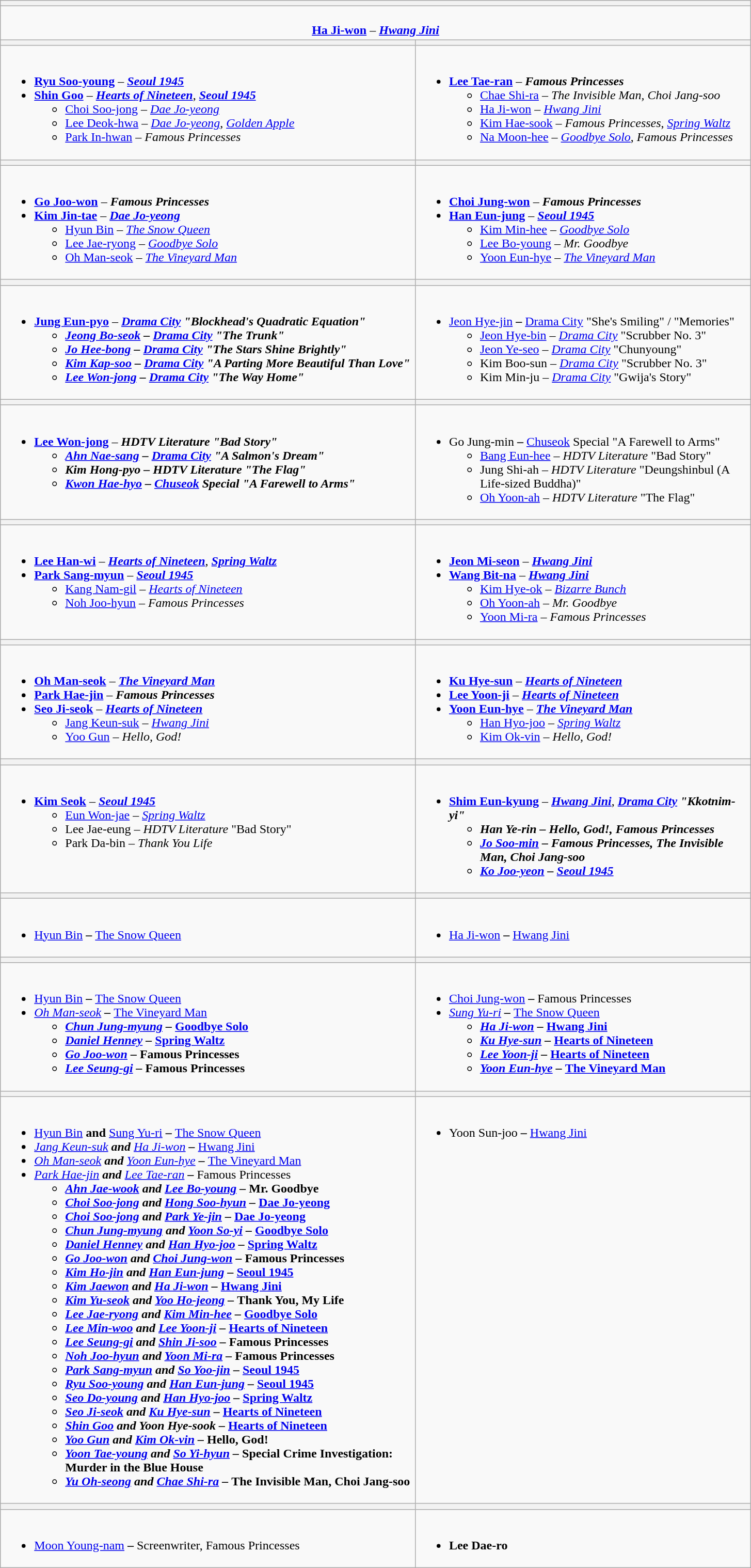<table class="wikitable" style="width:970px">
<tr>
<th colspan="2" style="width="100%"></th>
</tr>
<tr>
<td colspan="2" align="center"><br><strong><a href='#'>Ha Ji-won</a></strong> – <strong><em><a href='#'>Hwang Jini</a></em></strong></td>
</tr>
<tr>
<th style="width="50%"></th>
<th style="width="50%"></th>
</tr>
<tr>
<td valign="top"><br><ul><li><strong><a href='#'>Ryu Soo-young</a></strong> – <strong><em><a href='#'>Seoul 1945</a></em></strong></li><li><strong><a href='#'>Shin Goo</a></strong> – <strong><em><a href='#'>Hearts of Nineteen</a></em></strong>, <strong><em><a href='#'>Seoul 1945</a></em></strong><ul><li><a href='#'>Choi Soo-jong</a> – <em><a href='#'>Dae Jo-yeong</a></em></li><li><a href='#'>Lee Deok-hwa</a> – <em><a href='#'>Dae Jo-yeong</a></em>, <em><a href='#'>Golden Apple</a></em></li><li><a href='#'>Park In-hwan</a> – <em>Famous Princesses</em></li></ul></li></ul></td>
<td valign="top"><br><ul><li><strong><a href='#'>Lee Tae-ran</a></strong> – <strong><em>Famous Princesses</em></strong><ul><li><a href='#'>Chae Shi-ra</a> – <em>The Invisible Man, Choi Jang-soo</em></li><li><a href='#'>Ha Ji-won</a> – <em><a href='#'>Hwang Jini</a></em></li><li><a href='#'>Kim Hae-sook</a> – <em>Famous Princesses</em>, <em><a href='#'>Spring Waltz</a></em></li><li><a href='#'>Na Moon-hee</a> – <em><a href='#'>Goodbye Solo</a></em>, <em>Famous Princesses</em></li></ul></li></ul></td>
</tr>
<tr>
<th style="width="50%"></th>
<th style="width="50%"></th>
</tr>
<tr>
<td valign="top"><br><ul><li><strong><a href='#'>Go Joo-won</a></strong> – <strong><em>Famous Princesses</em></strong></li><li><strong><a href='#'>Kim Jin-tae</a></strong> – <strong><em><a href='#'>Dae Jo-yeong</a></em></strong><ul><li><a href='#'>Hyun Bin</a> – <em><a href='#'>The Snow Queen</a></em></li><li><a href='#'>Lee Jae-ryong</a> – <em><a href='#'>Goodbye Solo</a></em></li><li><a href='#'>Oh Man-seok</a> – <em><a href='#'>The Vineyard Man</a></em></li></ul></li></ul></td>
<td valign="top"><br><ul><li><strong><a href='#'>Choi Jung-won</a></strong> – <strong><em>Famous Princesses</em></strong></li><li><strong><a href='#'>Han Eun-jung</a></strong> – <strong><em><a href='#'>Seoul 1945</a></em></strong><ul><li><a href='#'>Kim Min-hee</a> – <em><a href='#'>Goodbye Solo</a></em></li><li><a href='#'>Lee Bo-young</a> – <em>Mr. Goodbye</em></li><li><a href='#'>Yoon Eun-hye</a> – <em><a href='#'>The Vineyard Man</a></em></li></ul></li></ul></td>
</tr>
<tr>
<th style="width="50%"></th>
<th style="width="50%"></th>
</tr>
<tr>
<td valign="top"><br><ul><li><strong><a href='#'>Jung Eun-pyo</a></strong> – <strong><em><a href='#'>Drama City</a><em> "Blockhead's Quadratic Equation"<strong><ul><li><a href='#'>Jeong Bo-seok</a> – </em><a href='#'>Drama City</a><em> "The Trunk"</li><li><a href='#'>Jo Hee-bong</a> – </em><a href='#'>Drama City</a><em> "The Stars Shine Brightly"</li><li><a href='#'>Kim Kap-soo</a> – </em><a href='#'>Drama City</a><em> "A Parting More Beautiful Than Love"</li><li><a href='#'>Lee Won-jong</a> – </em><a href='#'>Drama City</a><em> "The Way Home"</li></ul></li></ul></td>
<td valign="top"><br><ul><li></strong><a href='#'>Jeon Hye-jin</a><strong> – </em></strong><a href='#'>Drama City</a></em> "She's Smiling" / "Memories"</strong><ul><li><a href='#'>Jeon Hye-bin</a> – <em><a href='#'>Drama City</a></em> "Scrubber No. 3"</li><li><a href='#'>Jeon Ye-seo</a> – <em><a href='#'>Drama City</a></em> "Chunyoung"</li><li>Kim Boo-sun – <em><a href='#'>Drama City</a></em> "Scrubber No. 3"</li><li>Kim Min-ju – <em><a href='#'>Drama City</a></em> "Gwija's Story"</li></ul></li></ul></td>
</tr>
<tr>
<th style="width="50%"></th>
<th style="width="50%"></th>
</tr>
<tr>
<td valign="top"><br><ul><li><strong><a href='#'>Lee Won-jong</a></strong> – <strong><em>HDTV Literature<em> "Bad Story"<strong><ul><li><a href='#'>Ahn Nae-sang</a> – </em><a href='#'>Drama City</a><em> "A Salmon's Dream"</li><li>Kim Hong-pyo – </em>HDTV Literature<em> "The Flag"</li><li><a href='#'>Kwon Hae-hyo</a> – </em><a href='#'>Chuseok</a> Special<em> "A Farewell to Arms"</li></ul></li></ul></td>
<td valign="top"><br><ul><li></strong>Go Jung-min<strong> – </em></strong><a href='#'>Chuseok</a> Special</em> "A Farewell to Arms"</strong><ul><li><a href='#'>Bang Eun-hee</a> – <em>HDTV Literature</em> "Bad Story"</li><li>Jung Shi-ah – <em>HDTV Literature</em> "Deungshinbul (A Life-sized Buddha)"</li><li><a href='#'>Oh Yoon-ah</a> – <em>HDTV Literature</em> "The Flag"</li></ul></li></ul></td>
</tr>
<tr>
<th style="width="50%"></th>
<th style="width="50%"></th>
</tr>
<tr>
<td valign="top"><br><ul><li><strong><a href='#'>Lee Han-wi</a></strong> – <strong><em><a href='#'>Hearts of Nineteen</a></em></strong>, <strong><em><a href='#'>Spring Waltz</a></em></strong></li><li><strong><a href='#'>Park Sang-myun</a></strong> – <strong><em><a href='#'>Seoul 1945</a></em></strong><ul><li><a href='#'>Kang Nam-gil</a> – <em><a href='#'>Hearts of Nineteen</a></em></li><li><a href='#'>Noh Joo-hyun</a> – <em>Famous Princesses</em></li></ul></li></ul></td>
<td valign="top"><br><ul><li><strong><a href='#'>Jeon Mi-seon</a></strong> – <strong><em><a href='#'>Hwang Jini</a></em></strong></li><li><strong><a href='#'>Wang Bit-na</a></strong> – <strong><em><a href='#'>Hwang Jini</a></em></strong><ul><li><a href='#'>Kim Hye-ok</a> – <em><a href='#'>Bizarre Bunch</a></em></li><li><a href='#'>Oh Yoon-ah</a> – <em>Mr. Goodbye</em></li><li><a href='#'>Yoon Mi-ra</a> – <em>Famous Princesses</em></li></ul></li></ul></td>
</tr>
<tr>
<th style="width="50%"></th>
<th style="width="50%"></th>
</tr>
<tr>
<td valign="top"><br><ul><li><strong><a href='#'>Oh Man-seok</a></strong> – <strong><em><a href='#'>The Vineyard Man</a></em></strong></li><li><strong><a href='#'>Park Hae-jin</a></strong> – <strong><em>Famous Princesses</em></strong></li><li><strong><a href='#'>Seo Ji-seok</a></strong> – <strong><em><a href='#'>Hearts of Nineteen</a></em></strong><ul><li><a href='#'>Jang Keun-suk</a> – <em><a href='#'>Hwang Jini</a></em></li><li><a href='#'>Yoo Gun</a> – <em>Hello, God!</em></li></ul></li></ul></td>
<td valign="top"><br><ul><li><strong><a href='#'>Ku Hye-sun</a></strong> – <strong><em><a href='#'>Hearts of Nineteen</a></em></strong></li><li><strong><a href='#'>Lee Yoon-ji</a></strong> – <strong><em><a href='#'>Hearts of Nineteen</a></em></strong></li><li><strong><a href='#'>Yoon Eun-hye</a></strong> – <strong><em><a href='#'>The Vineyard Man</a></em></strong><ul><li><a href='#'>Han Hyo-joo</a> – <em><a href='#'>Spring Waltz</a></em></li><li><a href='#'>Kim Ok-vin</a> – <em>Hello, God!</em></li></ul></li></ul></td>
</tr>
<tr>
<th style="width="50%"></th>
<th style="width="50%"></th>
</tr>
<tr>
<td valign="top"><br><ul><li><strong><a href='#'>Kim Seok</a></strong> – <strong><em><a href='#'>Seoul 1945</a></em></strong><ul><li><a href='#'>Eun Won-jae</a> – <em><a href='#'>Spring Waltz</a></em></li><li>Lee Jae-eung – <em>HDTV Literature</em> "Bad Story"</li><li>Park Da-bin – <em>Thank You Life</em></li></ul></li></ul></td>
<td valign="top"><br><ul><li><strong><a href='#'>Shim Eun-kyung</a></strong> – <strong><em><a href='#'>Hwang Jini</a></em></strong>, <strong><em><a href='#'>Drama City</a><em> "Kkotnim-yi"<strong><ul><li>Han Ye-rin – </em>Hello, God!<em>, </em>Famous Princesses<em></li><li><a href='#'>Jo Soo-min</a> – </em>Famous Princesses<em>, </em>The Invisible Man, Choi Jang-soo<em></li><li><a href='#'>Ko Joo-yeon</a> – </em><a href='#'>Seoul 1945</a><em></li></ul></li></ul></td>
</tr>
<tr>
<th style="width="50%"></th>
<th style="width="50%"></th>
</tr>
<tr>
<td valign="top"><br><ul><li></strong><a href='#'>Hyun Bin</a><strong> – </em></strong><a href='#'>The Snow Queen</a><strong><em></li></ul></td>
<td valign="top"><br><ul><li></strong><a href='#'>Ha Ji-won</a><strong> – </em></strong><a href='#'>Hwang Jini</a><strong><em></li></ul></td>
</tr>
<tr>
<th style="width="50%"></th>
<th style="width="50%"></th>
</tr>
<tr>
<td valign="top"><br><ul><li></strong><a href='#'>Hyun Bin</a><strong> – </em></strong><a href='#'>The Snow Queen</a><strong><em></li><li></strong><a href='#'>Oh Man-seok</a><strong> – </em></strong><a href='#'>The Vineyard Man</a><strong><em><ul><li><a href='#'>Chun Jung-myung</a> – </em><a href='#'>Goodbye Solo</a><em></li><li><a href='#'>Daniel Henney</a> – </em><a href='#'>Spring Waltz</a><em></li><li><a href='#'>Go Joo-won</a> – </em>Famous Princesses<em></li><li><a href='#'>Lee Seung-gi</a> – </em>Famous Princesses<em></li></ul></li></ul></td>
<td valign="top"><br><ul><li></strong><a href='#'>Choi Jung-won</a><strong> – </em></strong>Famous Princesses<strong><em></li><li></strong><a href='#'>Sung Yu-ri</a><strong> – </em></strong><a href='#'>The Snow Queen</a><strong><em><ul><li><a href='#'>Ha Ji-won</a> – </em><a href='#'>Hwang Jini</a><em></li><li><a href='#'>Ku Hye-sun</a> – </em><a href='#'>Hearts of Nineteen</a><em></li><li><a href='#'>Lee Yoon-ji</a> – </em><a href='#'>Hearts of Nineteen</a><em></li><li><a href='#'>Yoon Eun-hye</a> – </em><a href='#'>The Vineyard Man</a><em></li></ul></li></ul></td>
</tr>
<tr>
<th style="width="50%"></th>
<th style="width="50%"></th>
</tr>
<tr>
<td valign="top"><br><ul><li></strong><a href='#'>Hyun Bin</a><strong> and </strong><a href='#'>Sung Yu-ri</a><strong> – </em></strong><a href='#'>The Snow Queen</a><strong><em></li><li></strong><a href='#'>Jang Keun-suk</a><strong> and </strong><a href='#'>Ha Ji-won</a><strong> – </em></strong><a href='#'>Hwang Jini</a><strong><em></li><li></strong><a href='#'>Oh Man-seok</a><strong> and </strong><a href='#'>Yoon Eun-hye</a><strong> – </em></strong><a href='#'>The Vineyard Man</a><strong><em></li><li></strong><a href='#'>Park Hae-jin</a><strong> and </strong><a href='#'>Lee Tae-ran</a><strong> – </em></strong>Famous Princesses<strong><em><ul><li><a href='#'>Ahn Jae-wook</a> and <a href='#'>Lee Bo-young</a> – </em>Mr. Goodbye<em></li><li><a href='#'>Choi Soo-jong</a> and <a href='#'>Hong Soo-hyun</a> – </em><a href='#'>Dae Jo-yeong</a><em></li><li><a href='#'>Choi Soo-jong</a> and <a href='#'>Park Ye-jin</a> – </em><a href='#'>Dae Jo-yeong</a><em></li><li><a href='#'>Chun Jung-myung</a> and <a href='#'>Yoon So-yi</a> – </em><a href='#'>Goodbye Solo</a><em></li><li><a href='#'>Daniel Henney</a> and <a href='#'>Han Hyo-joo</a> – </em><a href='#'>Spring Waltz</a><em></li><li><a href='#'>Go Joo-won</a> and <a href='#'>Choi Jung-won</a> – </em>Famous Princesses<em></li><li><a href='#'>Kim Ho-jin</a> and <a href='#'>Han Eun-jung</a> – </em><a href='#'>Seoul 1945</a><em></li><li><a href='#'>Kim Jaewon</a> and <a href='#'>Ha Ji-won</a> – </em><a href='#'>Hwang Jini</a><em></li><li><a href='#'>Kim Yu-seok</a> and <a href='#'>Yoo Ho-jeong</a> – </em>Thank You, My Life<em></li><li><a href='#'>Lee Jae-ryong</a> and <a href='#'>Kim Min-hee</a> – </em><a href='#'>Goodbye Solo</a><em></li><li><a href='#'>Lee Min-woo</a> and <a href='#'>Lee Yoon-ji</a> – </em><a href='#'>Hearts of Nineteen</a><em></li><li><a href='#'>Lee Seung-gi</a> and <a href='#'>Shin Ji-soo</a> – </em>Famous Princesses<em></li><li><a href='#'>Noh Joo-hyun</a> and <a href='#'>Yoon Mi-ra</a> – </em>Famous Princesses<em></li><li><a href='#'>Park Sang-myun</a> and <a href='#'>So Yoo-jin</a> – </em><a href='#'>Seoul 1945</a><em></li><li><a href='#'>Ryu Soo-young</a> and <a href='#'>Han Eun-jung</a> – </em><a href='#'>Seoul 1945</a><em></li><li><a href='#'>Seo Do-young</a> and <a href='#'>Han Hyo-joo</a> – </em><a href='#'>Spring Waltz</a><em></li><li><a href='#'>Seo Ji-seok</a> and <a href='#'>Ku Hye-sun</a> – </em><a href='#'>Hearts of Nineteen</a><em></li><li><a href='#'>Shin Goo</a> and Yoon Hye-sook – </em><a href='#'>Hearts of Nineteen</a><em></li><li><a href='#'>Yoo Gun</a> and <a href='#'>Kim Ok-vin</a> – </em>Hello, God!<em></li><li><a href='#'>Yoon Tae-young</a> and <a href='#'>So Yi-hyun</a> – </em>Special Crime Investigation: Murder in the Blue House<em></li><li><a href='#'>Yu Oh-seong</a> and <a href='#'>Chae Shi-ra</a> – </em>The Invisible Man, Choi Jang-soo<em></li></ul></li></ul></td>
<td valign="top"><br><ul><li></strong>Yoon Sun-joo<strong> – </em></strong><a href='#'>Hwang Jini</a><strong><em></li></ul></td>
</tr>
<tr>
<th style="width="50%"></th>
<th style="width="50%"></th>
</tr>
<tr>
<td valign="top"><br><ul><li></strong><a href='#'>Moon Young-nam</a><strong> – </strong>Screenwriter, </em>Famous Princesses</em></strong></li></ul></td>
<td valign="top"><br><ul><li><strong>Lee Dae-ro</strong></li></ul></td>
</tr>
</table>
